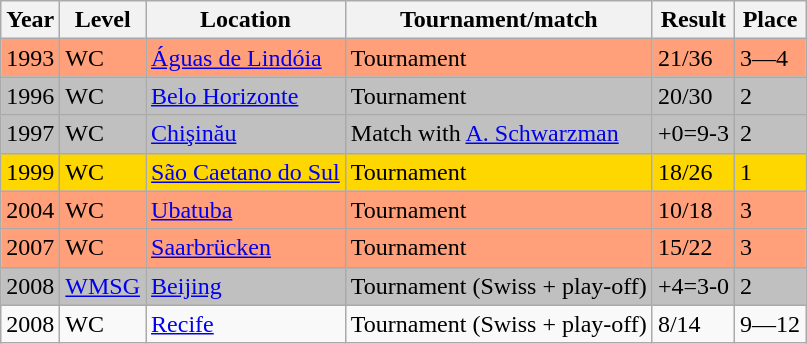<table class="sortable wikitable">
<tr>
<th>Year</th>
<th>Level</th>
<th>Location</th>
<th>Tournament/match</th>
<th>Result</th>
<th>Place</th>
</tr>
<tr bgcolor="lightsalmon">
<td>1993</td>
<td>WC</td>
<td> <a href='#'>Águas de Lindóia</a></td>
<td>Tournament</td>
<td>21/36</td>
<td>3—4</td>
</tr>
<tr bgcolor="silver">
<td>1996</td>
<td>WC</td>
<td> <a href='#'>Belo Horizonte</a></td>
<td>Tournament</td>
<td>20/30</td>
<td>2</td>
</tr>
<tr bgcolor="silver">
<td>1997</td>
<td>WC</td>
<td> <a href='#'>Chişinău</a></td>
<td>Match with  <a href='#'>A. Schwarzman</a></td>
<td>+0=9-3</td>
<td>2</td>
</tr>
<tr bgcolor="gold">
<td>1999</td>
<td>WC</td>
<td> <a href='#'>São Caetano do Sul</a></td>
<td>Tournament</td>
<td>18/26</td>
<td>1</td>
</tr>
<tr bgcolor="lightsalmon">
<td>2004</td>
<td>WC</td>
<td> <a href='#'>Ubatuba</a></td>
<td>Tournament</td>
<td>10/18</td>
<td>3</td>
</tr>
<tr bgcolor="lightsalmon">
<td>2007</td>
<td>WC</td>
<td> <a href='#'>Saarbrücken</a></td>
<td>Tournament</td>
<td>15/22</td>
<td>3</td>
</tr>
<tr bgcolor="silver">
<td>2008</td>
<td><a href='#'>WMSG</a></td>
<td> <a href='#'>Beijing</a></td>
<td>Tournament (Swiss + play-off)</td>
<td>+4=3-0</td>
<td>2</td>
</tr>
<tr>
<td>2008</td>
<td>WC</td>
<td> <a href='#'>Recife</a></td>
<td>Tournament (Swiss + play-off)</td>
<td>8/14</td>
<td>9—12</td>
</tr>
</table>
